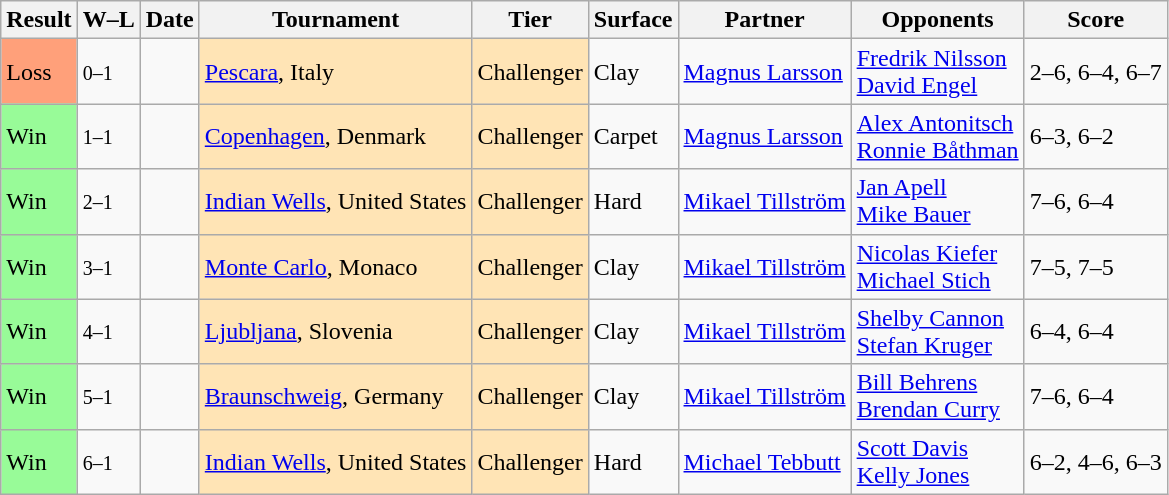<table class="sortable wikitable">
<tr>
<th>Result</th>
<th class="unsortable">W–L</th>
<th>Date</th>
<th>Tournament</th>
<th>Tier</th>
<th>Surface</th>
<th>Partner</th>
<th>Opponents</th>
<th class="unsortable">Score</th>
</tr>
<tr>
<td style="background:#ffa07a;">Loss</td>
<td><small>0–1</small></td>
<td></td>
<td style="background:moccasin;"><a href='#'>Pescara</a>, Italy</td>
<td style="background:moccasin;">Challenger</td>
<td>Clay</td>
<td> <a href='#'>Magnus Larsson</a></td>
<td> <a href='#'>Fredrik Nilsson</a> <br>  <a href='#'>David Engel</a></td>
<td>2–6, 6–4, 6–7</td>
</tr>
<tr>
<td style="background:#98fb98;">Win</td>
<td><small>1–1</small></td>
<td></td>
<td style="background:moccasin;"><a href='#'>Copenhagen</a>, Denmark</td>
<td style="background:moccasin;">Challenger</td>
<td>Carpet</td>
<td> <a href='#'>Magnus Larsson</a></td>
<td> <a href='#'>Alex Antonitsch</a> <br>  <a href='#'>Ronnie Båthman</a></td>
<td>6–3, 6–2</td>
</tr>
<tr>
<td style="background:#98fb98;">Win</td>
<td><small>2–1</small></td>
<td></td>
<td style="background:moccasin;"><a href='#'>Indian Wells</a>, United States</td>
<td style="background:moccasin;">Challenger</td>
<td>Hard</td>
<td> <a href='#'>Mikael Tillström</a></td>
<td> <a href='#'>Jan Apell</a> <br>  <a href='#'>Mike Bauer</a></td>
<td>7–6, 6–4</td>
</tr>
<tr>
<td style="background:#98fb98;">Win</td>
<td><small>3–1</small></td>
<td></td>
<td style="background:moccasin;"><a href='#'>Monte Carlo</a>, Monaco</td>
<td style="background:moccasin;">Challenger</td>
<td>Clay</td>
<td> <a href='#'>Mikael Tillström</a></td>
<td> <a href='#'>Nicolas Kiefer</a> <br>  <a href='#'>Michael Stich</a></td>
<td>7–5, 7–5</td>
</tr>
<tr>
<td style="background:#98fb98;">Win</td>
<td><small>4–1</small></td>
<td></td>
<td style="background:moccasin;"><a href='#'>Ljubljana</a>, Slovenia</td>
<td style="background:moccasin;">Challenger</td>
<td>Clay</td>
<td> <a href='#'>Mikael Tillström</a></td>
<td> <a href='#'>Shelby Cannon</a> <br>  <a href='#'>Stefan Kruger</a></td>
<td>6–4, 6–4</td>
</tr>
<tr>
<td style="background:#98fb98;">Win</td>
<td><small>5–1</small></td>
<td></td>
<td style="background:moccasin;"><a href='#'>Braunschweig</a>, Germany</td>
<td style="background:moccasin;">Challenger</td>
<td>Clay</td>
<td> <a href='#'>Mikael Tillström</a></td>
<td> <a href='#'>Bill Behrens</a> <br>  <a href='#'>Brendan Curry</a></td>
<td>7–6, 6–4</td>
</tr>
<tr>
<td style="background:#98fb98;">Win</td>
<td><small>6–1</small></td>
<td></td>
<td style="background:moccasin;"><a href='#'>Indian Wells</a>, United States</td>
<td style="background:moccasin;">Challenger</td>
<td>Hard</td>
<td> <a href='#'>Michael Tebbutt</a></td>
<td> <a href='#'>Scott Davis</a> <br>  <a href='#'>Kelly Jones</a></td>
<td>6–2, 4–6, 6–3</td>
</tr>
</table>
